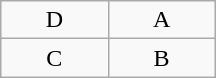<table class="wikitable" style="margin:0.5em 1em; width:9em; text-align:center;" cellpadding=5>
<tr>
<td width="50%">D</td>
<td width="50%">A</td>
</tr>
<tr>
<td width="50%">C</td>
<td width="50%">B</td>
</tr>
</table>
